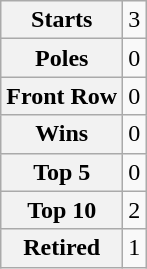<table class="wikitable" style="text-align:center">
<tr>
<th>Starts</th>
<td>3</td>
</tr>
<tr>
<th>Poles</th>
<td>0</td>
</tr>
<tr>
<th>Front Row</th>
<td>0</td>
</tr>
<tr>
<th>Wins</th>
<td>0</td>
</tr>
<tr>
<th>Top 5</th>
<td>0</td>
</tr>
<tr>
<th>Top 10</th>
<td>2</td>
</tr>
<tr>
<th>Retired</th>
<td>1</td>
</tr>
</table>
